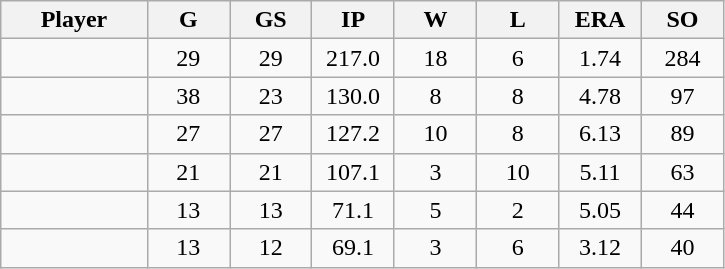<table class="wikitable sortable">
<tr>
<th bgcolor="#DDDDFF" width="16%">Player</th>
<th bgcolor="#DDDDFF" width="9%">G</th>
<th bgcolor="#DDDDFF" width="9%">GS</th>
<th bgcolor="#DDDDFF" width="9%">IP</th>
<th bgcolor="#DDDDFF" width="9%">W</th>
<th bgcolor="#DDDDFF" width="9%">L</th>
<th bgcolor="#DDDDFF" width="9%">ERA</th>
<th bgcolor="#DDDDFF" width="9%">SO</th>
</tr>
<tr align="center">
<td></td>
<td>29</td>
<td>29</td>
<td>217.0</td>
<td>18</td>
<td>6</td>
<td>1.74</td>
<td>284</td>
</tr>
<tr align="center">
<td></td>
<td>38</td>
<td>23</td>
<td>130.0</td>
<td>8</td>
<td>8</td>
<td>4.78</td>
<td>97</td>
</tr>
<tr align="center">
<td></td>
<td>27</td>
<td>27</td>
<td>127.2</td>
<td>10</td>
<td>8</td>
<td>6.13</td>
<td>89</td>
</tr>
<tr align="center">
<td></td>
<td>21</td>
<td>21</td>
<td>107.1</td>
<td>3</td>
<td>10</td>
<td>5.11</td>
<td>63</td>
</tr>
<tr align="center">
<td></td>
<td>13</td>
<td>13</td>
<td>71.1</td>
<td>5</td>
<td>2</td>
<td>5.05</td>
<td>44</td>
</tr>
<tr align="center">
<td></td>
<td>13</td>
<td>12</td>
<td>69.1</td>
<td>3</td>
<td>6</td>
<td>3.12</td>
<td>40</td>
</tr>
</table>
